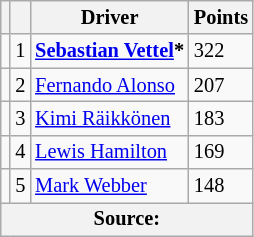<table class="wikitable" style="font-size: 85%;">
<tr>
<th></th>
<th></th>
<th>Driver</th>
<th>Points</th>
</tr>
<tr>
<td align="left"></td>
<td align="center">1</td>
<td> <strong><a href='#'>Sebastian Vettel</a>*</strong></td>
<td align="left">322</td>
</tr>
<tr>
<td align="left"></td>
<td align="center">2</td>
<td> <a href='#'>Fernando Alonso</a></td>
<td align="left">207</td>
</tr>
<tr>
<td align="left"></td>
<td align="center">3</td>
<td> <a href='#'>Kimi Räikkönen</a></td>
<td align="left">183</td>
</tr>
<tr>
<td align="left"></td>
<td align="center">4</td>
<td> <a href='#'>Lewis Hamilton</a></td>
<td align="left">169</td>
</tr>
<tr>
<td align="left"></td>
<td align="center">5</td>
<td> <a href='#'>Mark Webber</a></td>
<td align="left">148</td>
</tr>
<tr>
<th colspan=4>Source:</th>
</tr>
</table>
